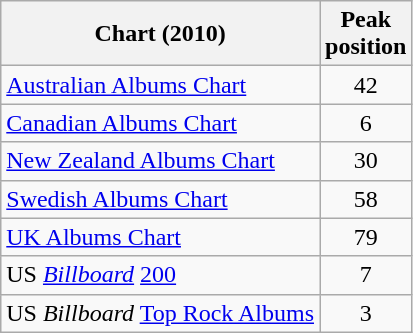<table class="wikitable">
<tr>
<th>Chart (2010)</th>
<th>Peak<br>position</th>
</tr>
<tr>
<td><a href='#'>Australian Albums Chart</a></td>
<td style="text-align:center;">42</td>
</tr>
<tr>
<td><a href='#'>Canadian Albums Chart</a></td>
<td style="text-align:center;">6</td>
</tr>
<tr>
<td><a href='#'>New Zealand Albums Chart</a></td>
<td style="text-align:center;">30</td>
</tr>
<tr>
<td><a href='#'>Swedish Albums Chart</a></td>
<td style="text-align:center;">58</td>
</tr>
<tr>
<td><a href='#'>UK Albums Chart</a></td>
<td style="text-align:center;">79</td>
</tr>
<tr>
<td>US <em><a href='#'>Billboard</a></em> <a href='#'>200</a></td>
<td style="text-align:center;">7</td>
</tr>
<tr>
<td>US <em>Billboard</em> <a href='#'>Top Rock Albums</a></td>
<td style="text-align:center;">3</td>
</tr>
</table>
